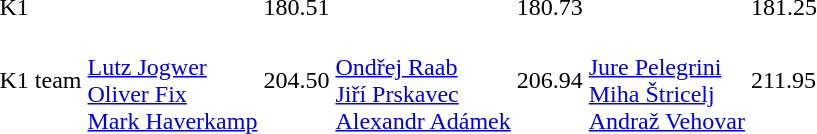<table>
<tr>
<td>K1</td>
<td></td>
<td>180.51</td>
<td></td>
<td>180.73</td>
<td></td>
<td>181.25</td>
</tr>
<tr>
<td>K1 team</td>
<td><br><a href='#'>Lutz Jogwer</a><br><a href='#'>Oliver Fix</a><br><a href='#'>Mark Haverkamp</a></td>
<td>204.50</td>
<td><br><a href='#'>Ondřej Raab</a><br><a href='#'>Jiří Prskavec</a><br><a href='#'>Alexandr Adámek</a></td>
<td>206.94</td>
<td><br><a href='#'>Jure Pelegrini</a><br><a href='#'>Miha Štricelj</a><br><a href='#'>Andraž Vehovar</a></td>
<td>211.95</td>
</tr>
</table>
